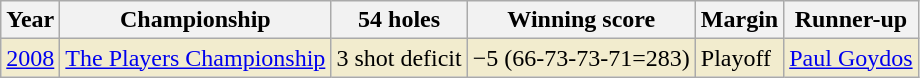<table class="wikitable">
<tr>
<th>Year</th>
<th>Championship</th>
<th>54 holes</th>
<th>Winning score</th>
<th>Margin</th>
<th>Runner-up</th>
</tr>
<tr style="background:#f2ecce;">
<td><a href='#'>2008</a></td>
<td><a href='#'>The Players Championship</a></td>
<td>3 shot deficit</td>
<td>−5 (66-73-73-71=283)</td>
<td>Playoff</td>
<td> <a href='#'>Paul Goydos</a></td>
</tr>
</table>
